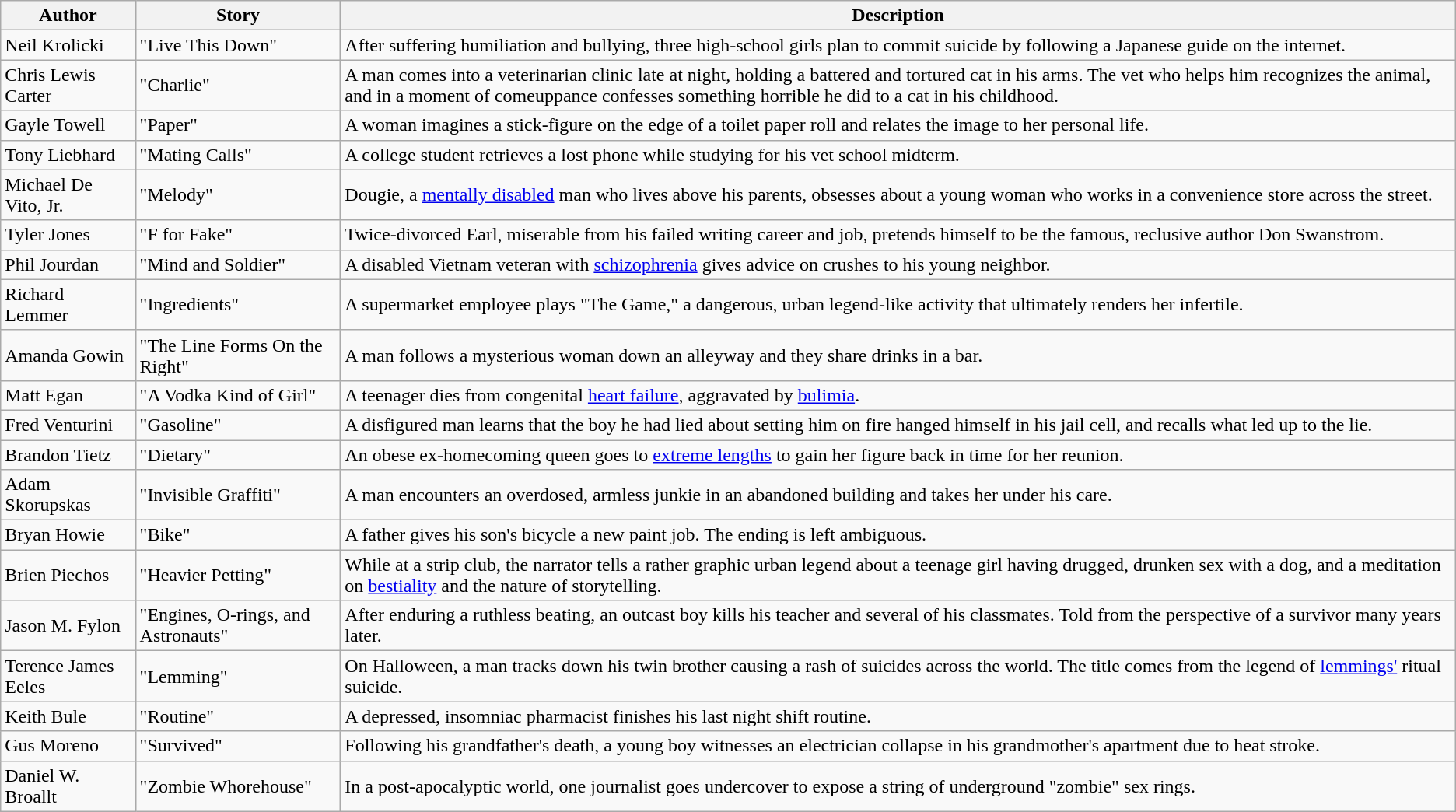<table class="wikitable">
<tr>
<th>Author</th>
<th>Story</th>
<th>Description</th>
</tr>
<tr>
<td>Neil Krolicki</td>
<td>"Live This Down"</td>
<td>After suffering humiliation and bullying, three high-school girls plan to commit suicide by following a Japanese guide on the internet.</td>
</tr>
<tr>
<td>Chris Lewis Carter</td>
<td>"Charlie"</td>
<td>A man comes into a veterinarian clinic late at night, holding a battered and tortured cat in his arms. The vet who helps him recognizes the animal, and in a moment of comeuppance confesses something horrible he did to a cat in his childhood.</td>
</tr>
<tr>
<td>Gayle Towell</td>
<td>"Paper"</td>
<td>A woman imagines a stick-figure on the edge of a toilet paper roll and relates the image to her personal life.</td>
</tr>
<tr>
<td>Tony Liebhard</td>
<td>"Mating Calls"</td>
<td>A college student retrieves a lost phone while studying for his vet school midterm.</td>
</tr>
<tr>
<td>Michael De Vito, Jr.</td>
<td>"Melody"</td>
<td>Dougie, a <a href='#'>mentally disabled</a> man who lives above his parents, obsesses about a young woman who works in a convenience store across the street.</td>
</tr>
<tr>
<td>Tyler Jones</td>
<td>"F for Fake"</td>
<td>Twice-divorced Earl, miserable from his failed writing career and job, pretends himself to be the famous, reclusive author Don Swanstrom.</td>
</tr>
<tr>
<td>Phil Jourdan</td>
<td>"Mind and Soldier"</td>
<td>A disabled Vietnam veteran with <a href='#'>schizophrenia</a> gives advice on crushes to his young neighbor.</td>
</tr>
<tr>
<td>Richard Lemmer</td>
<td>"Ingredients"</td>
<td>A supermarket employee plays "The Game," a dangerous, urban legend-like activity that ultimately renders her infertile.</td>
</tr>
<tr>
<td>Amanda Gowin</td>
<td>"The Line Forms On the Right"</td>
<td>A man follows a mysterious woman down an alleyway and they share drinks in a bar.</td>
</tr>
<tr>
<td>Matt Egan</td>
<td>"A Vodka Kind of Girl"</td>
<td>A teenager dies from congenital <a href='#'>heart failure</a>, aggravated by <a href='#'>bulimia</a>.</td>
</tr>
<tr>
<td>Fred Venturini</td>
<td>"Gasoline"</td>
<td>A disfigured man learns that the boy he had lied about setting him on fire hanged himself in his jail cell, and recalls what led up to the lie.</td>
</tr>
<tr>
<td>Brandon Tietz</td>
<td>"Dietary"</td>
<td>An obese ex-homecoming queen goes to <a href='#'>extreme lengths</a> to gain her figure back in time for her reunion.</td>
</tr>
<tr>
<td>Adam Skorupskas</td>
<td>"Invisible Graffiti"</td>
<td>A man encounters an overdosed, armless junkie in an abandoned building and takes her under his care.</td>
</tr>
<tr>
<td>Bryan Howie</td>
<td>"Bike"</td>
<td>A father gives his son's bicycle a new paint job. The ending is left ambiguous.</td>
</tr>
<tr>
<td>Brien Piechos</td>
<td>"Heavier Petting"</td>
<td>While at a strip club, the narrator tells a rather graphic urban legend about a teenage girl having drugged, drunken sex with a dog, and a meditation on <a href='#'>bestiality</a> and the nature of storytelling.</td>
</tr>
<tr>
<td>Jason M. Fylon</td>
<td>"Engines, O-rings, and Astronauts"</td>
<td>After enduring a ruthless beating, an outcast boy kills his teacher and several of his classmates. Told from the perspective of a survivor many years later.</td>
</tr>
<tr>
<td>Terence James Eeles</td>
<td>"Lemming"</td>
<td>On Halloween, a man tracks down his twin brother causing a rash of suicides across the world. The title comes from the legend of <a href='#'>lemmings'</a> ritual suicide.</td>
</tr>
<tr>
<td>Keith Bule</td>
<td>"Routine"</td>
<td>A depressed, insomniac pharmacist finishes his last night shift routine.</td>
</tr>
<tr>
<td>Gus Moreno</td>
<td>"Survived"</td>
<td>Following his grandfather's death, a young boy witnesses an electrician collapse in his grandmother's apartment due to heat stroke.</td>
</tr>
<tr>
<td>Daniel W. Broallt</td>
<td>"Zombie Whorehouse"</td>
<td>In a post-apocalyptic world, one journalist goes undercover to expose a string of underground "zombie" sex rings.</td>
</tr>
</table>
